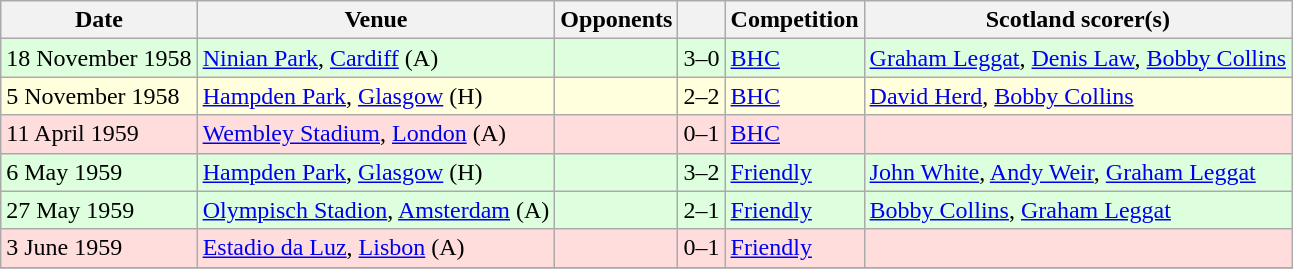<table class="wikitable">
<tr>
<th>Date</th>
<th>Venue</th>
<th>Opponents</th>
<th></th>
<th>Competition</th>
<th>Scotland scorer(s)</th>
</tr>
<tr bgcolor=#ddffdd>
<td>18 November 1958</td>
<td><a href='#'>Ninian Park</a>, <a href='#'>Cardiff</a> (A)</td>
<td></td>
<td align=center>3–0</td>
<td><a href='#'>BHC</a></td>
<td><a href='#'>Graham Leggat</a>, <a href='#'>Denis Law</a>, <a href='#'>Bobby Collins</a></td>
</tr>
<tr bgcolor=#ffffdd>
<td>5 November 1958</td>
<td><a href='#'>Hampden Park</a>, <a href='#'>Glasgow</a> (H)</td>
<td></td>
<td align=center>2–2</td>
<td><a href='#'>BHC</a></td>
<td><a href='#'>David Herd</a>, <a href='#'>Bobby Collins</a></td>
</tr>
<tr bgcolor=#ffdddd>
<td>11 April 1959</td>
<td><a href='#'>Wembley Stadium</a>, <a href='#'>London</a> (A)</td>
<td></td>
<td align=center>0–1</td>
<td><a href='#'>BHC</a></td>
<td></td>
</tr>
<tr bgcolor=#ddffdd>
<td>6 May 1959</td>
<td><a href='#'>Hampden Park</a>, <a href='#'>Glasgow</a> (H)</td>
<td></td>
<td align=center>3–2</td>
<td><a href='#'>Friendly</a></td>
<td><a href='#'>John White</a>, <a href='#'>Andy Weir</a>, <a href='#'>Graham Leggat</a></td>
</tr>
<tr bgcolor=#ddffdd>
<td>27 May 1959</td>
<td><a href='#'>Olympisch Stadion</a>, <a href='#'>Amsterdam</a> (A)</td>
<td></td>
<td align=center>2–1</td>
<td><a href='#'>Friendly</a></td>
<td><a href='#'>Bobby Collins</a>, <a href='#'>Graham Leggat</a></td>
</tr>
<tr bgcolor=#ffdddd>
<td>3 June 1959</td>
<td><a href='#'>Estadio da Luz</a>, <a href='#'>Lisbon</a> (A)</td>
<td></td>
<td align=center>0–1</td>
<td><a href='#'>Friendly</a></td>
<td></td>
</tr>
<tr>
</tr>
</table>
